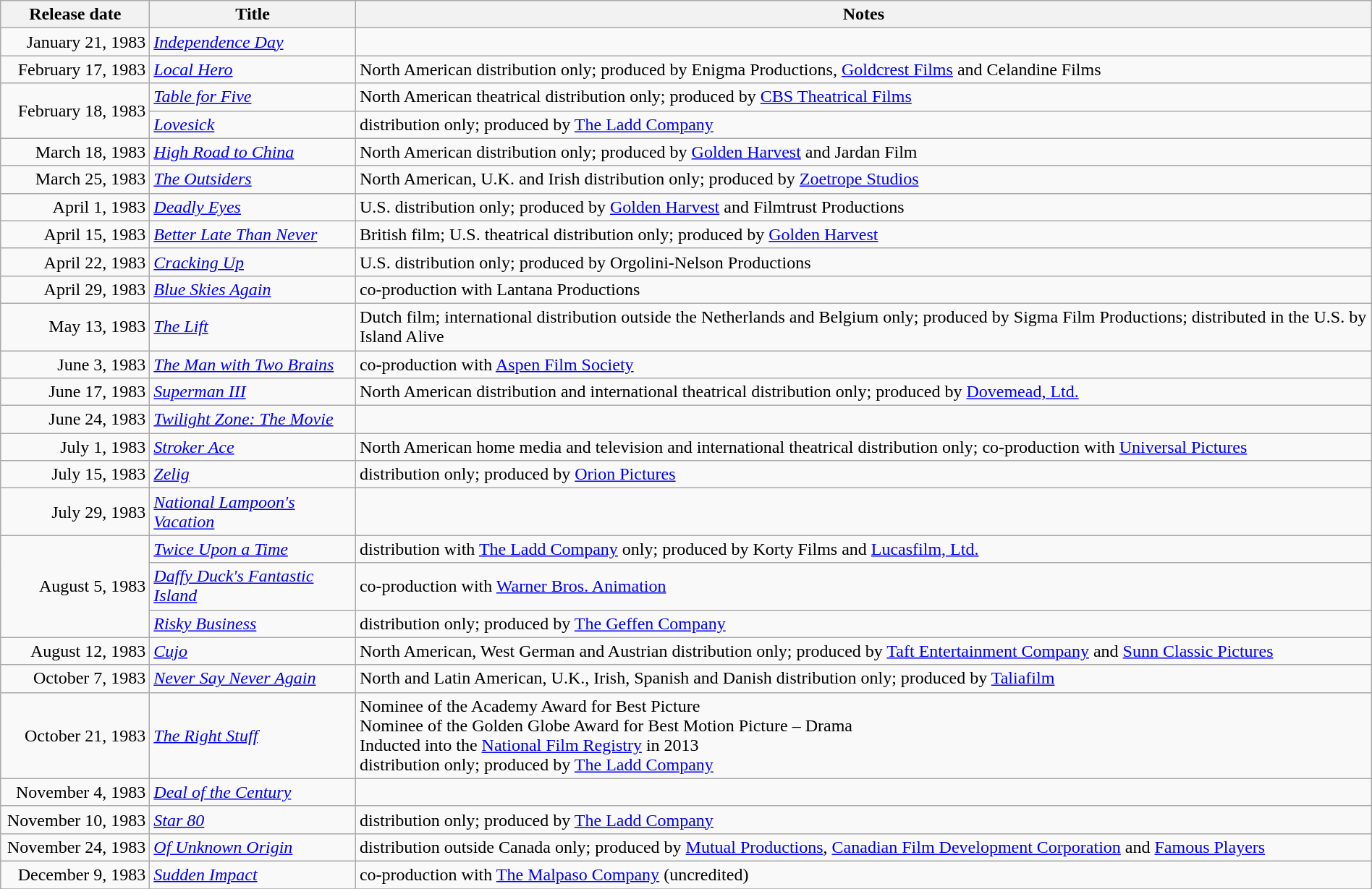<table class="wikitable sortable" style="width:100%;">
<tr>
<th scope="col" style="width:130px;">Release date</th>
<th>Title</th>
<th>Notes</th>
</tr>
<tr>
<td style="text-align:right;">January 21, 1983</td>
<td><em><a href='#'>Independence Day</a></em></td>
<td></td>
</tr>
<tr>
<td style="text-align:right;">February 17, 1983</td>
<td><em><a href='#'>Local Hero</a></em></td>
<td>North American distribution only; produced by Enigma Productions, <a href='#'>Goldcrest Films</a> and Celandine Films</td>
</tr>
<tr>
<td style="text-align:right;" rowspan="2">February 18, 1983</td>
<td><em><a href='#'>Table for Five</a></em></td>
<td>North American theatrical distribution only; produced by <a href='#'>CBS Theatrical Films</a></td>
</tr>
<tr>
<td><em><a href='#'>Lovesick</a></em></td>
<td>distribution only; produced by <a href='#'>The Ladd Company</a></td>
</tr>
<tr>
<td style="text-align:right;">March 18, 1983</td>
<td><em><a href='#'>High Road to China</a></em></td>
<td>North American distribution only; produced by <a href='#'>Golden Harvest</a> and Jardan Film</td>
</tr>
<tr>
<td style="text-align:right;">March 25, 1983</td>
<td><em><a href='#'>The Outsiders</a></em></td>
<td>North American, U.K. and Irish distribution only; produced by <a href='#'>Zoetrope Studios</a></td>
</tr>
<tr>
<td style="text-align:right;">April 1, 1983</td>
<td><em><a href='#'>Deadly Eyes</a></em></td>
<td>U.S. distribution only; produced by <a href='#'>Golden Harvest</a> and Filmtrust Productions</td>
</tr>
<tr>
<td style="text-align:right;">April 15, 1983</td>
<td><em><a href='#'>Better Late Than Never</a></em></td>
<td>British film; U.S. theatrical distribution only; produced by <a href='#'>Golden Harvest</a></td>
</tr>
<tr>
<td style="text-align:right;">April 22, 1983</td>
<td><em><a href='#'>Cracking Up</a></em></td>
<td>U.S. distribution only; produced by Orgolini-Nelson Productions</td>
</tr>
<tr>
<td style="text-align:right;">April 29, 1983</td>
<td><em><a href='#'>Blue Skies Again</a></em></td>
<td>co-production with Lantana Productions</td>
</tr>
<tr>
<td style="text-align:right;">May 13, 1983</td>
<td><em><a href='#'>The Lift</a></em></td>
<td>Dutch film; international distribution outside the Netherlands and Belgium only; produced by Sigma Film Productions; distributed in the U.S. by Island Alive</td>
</tr>
<tr>
<td style="text-align:right;">June 3, 1983</td>
<td><em><a href='#'>The Man with Two Brains</a></em></td>
<td>co-production with <a href='#'>Aspen Film Society</a></td>
</tr>
<tr>
<td style="text-align:right;">June 17, 1983</td>
<td><em><a href='#'>Superman III</a></em></td>
<td>North American distribution and international theatrical distribution only; produced by <a href='#'>Dovemead, Ltd.</a></td>
</tr>
<tr>
<td style="text-align:right;">June 24, 1983</td>
<td><em><a href='#'>Twilight Zone: The Movie</a></em></td>
<td></td>
</tr>
<tr>
<td style="text-align:right;">July 1, 1983</td>
<td><em><a href='#'>Stroker Ace</a></em></td>
<td>North American home media and television and international theatrical distribution only; co-production with <a href='#'>Universal Pictures</a></td>
</tr>
<tr>
<td style="text-align:right;">July 15, 1983</td>
<td><em><a href='#'>Zelig</a></em></td>
<td>distribution only; produced by <a href='#'>Orion Pictures</a></td>
</tr>
<tr>
<td style="text-align:right;">July 29, 1983</td>
<td><em><a href='#'>National Lampoon's Vacation</a></em></td>
<td></td>
</tr>
<tr>
<td style="text-align:right;" rowspan="3">August 5, 1983</td>
<td><em><a href='#'>Twice Upon a Time</a></em></td>
<td>distribution with <a href='#'>The Ladd Company</a> only; produced by Korty Films and <a href='#'>Lucasfilm, Ltd.</a></td>
</tr>
<tr>
<td><em><a href='#'>Daffy Duck's Fantastic Island</a></em></td>
<td>co-production with <a href='#'>Warner Bros. Animation</a></td>
</tr>
<tr>
<td><em><a href='#'>Risky Business</a></em></td>
<td>distribution only; produced by <a href='#'>The Geffen Company</a></td>
</tr>
<tr>
<td style="text-align:right;">August 12, 1983</td>
<td><em><a href='#'>Cujo</a></em></td>
<td>North American, West German and Austrian distribution only; produced by <a href='#'>Taft Entertainment Company</a> and <a href='#'>Sunn Classic Pictures</a></td>
</tr>
<tr>
<td style="text-align:right;">October 7, 1983</td>
<td><em><a href='#'>Never Say Never Again</a></em></td>
<td>North and Latin American, U.K., Irish, Spanish and Danish distribution only; produced by <a href='#'>Taliafilm</a></td>
</tr>
<tr>
<td style="text-align:right;">October 21, 1983</td>
<td><em><a href='#'>The Right Stuff</a></em></td>
<td>Nominee of the Academy Award for Best Picture<br>Nominee of the Golden Globe Award for Best Motion Picture – Drama<br>Inducted into the <a href='#'>National Film Registry</a> in 2013<br>distribution only; produced by <a href='#'>The Ladd Company</a></td>
</tr>
<tr>
<td style="text-align:right;">November 4, 1983</td>
<td><em><a href='#'>Deal of the Century</a></em></td>
<td></td>
</tr>
<tr>
<td style="text-align:right;">November 10, 1983</td>
<td><em><a href='#'>Star 80</a></em></td>
<td>distribution only; produced by <a href='#'>The Ladd Company</a></td>
</tr>
<tr>
<td style="text-align:right;">November 24, 1983</td>
<td><em><a href='#'>Of Unknown Origin</a></em></td>
<td>distribution outside Canada only; produced by <a href='#'>Mutual Productions</a>, <a href='#'>Canadian Film Development Corporation</a> and <a href='#'>Famous Players</a></td>
</tr>
<tr>
<td style="text-align:right;">December 9, 1983</td>
<td><em><a href='#'>Sudden Impact</a></em></td>
<td>co-production with <a href='#'>The Malpaso Company</a> (uncredited)</td>
</tr>
<tr>
</tr>
</table>
